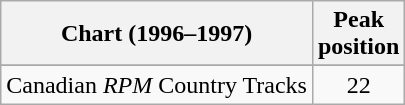<table class="wikitable sortable">
<tr>
<th>Chart (1996–1997)</th>
<th>Peak<br>position</th>
</tr>
<tr>
</tr>
<tr>
<td>Canadian <em>RPM</em> Country Tracks</td>
<td align="center">22</td>
</tr>
</table>
